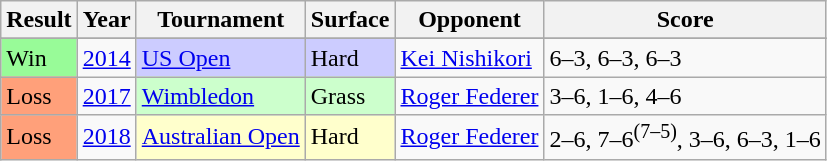<table class="sortable wikitable">
<tr>
<th scope="col">Result</th>
<th scope="col">Year</th>
<th scope="col">Tournament</th>
<th scope="col">Surface</th>
<th scope="col">Opponent</th>
<th scope="col" class="unsortable">Score</th>
</tr>
<tr>
</tr>
<tr>
<td style="background:#98fb98;">Win</td>
<td><a href='#'>2014</a></td>
<td style=background:#ccccff><a href='#'>US Open</a></td>
<td style=background:#ccccff>Hard</td>
<td data-sort-value="Nishikori"> <a href='#'>Kei Nishikori</a></td>
<td>6–3, 6–3, 6–3</td>
</tr>
<tr>
<td style="background:#ffa07a;">Loss</td>
<td><a href='#'>2017</a></td>
<td style=background:#ccffcc><a href='#'>Wimbledon</a></td>
<td style=background:#ccffcc>Grass</td>
<td data-sort-value="Federer"> <a href='#'>Roger Federer</a></td>
<td>3–6, 1–6, 4–6</td>
</tr>
<tr>
<td style="background:#ffa07a;">Loss</td>
<td><a href='#'>2018</a></td>
<td style=background:#ffffcc><a href='#'>Australian Open</a></td>
<td style=background:#ffffcc>Hard</td>
<td data-sort-value="Federer"> <a href='#'>Roger Federer</a></td>
<td>2–6, 7–6<sup>(7–5)</sup>, 3–6, 6–3, 1–6</td>
</tr>
</table>
